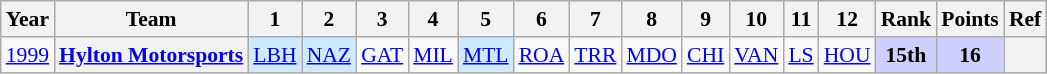<table class="wikitable" style="text-align:center; font-size:90%">
<tr>
<th>Year</th>
<th>Team</th>
<th>1</th>
<th>2</th>
<th>3</th>
<th>4</th>
<th>5</th>
<th>6</th>
<th>7</th>
<th>8</th>
<th>9</th>
<th>10</th>
<th>11</th>
<th>12</th>
<th>Rank</th>
<th>Points</th>
<th>Ref</th>
</tr>
<tr>
<td><a href='#'>1999</a></td>
<th><a href='#'>Hylton Motorsports</a></th>
<td style="background:#CFEAFF;"><a href='#'>LBH</a><br></td>
<td style="background:#CFEAFF;"><a href='#'>NAZ</a><br></td>
<td><a href='#'>GAT</a></td>
<td><a href='#'>MIL</a></td>
<td style="background:#CFEAFF;"><a href='#'>MTL</a><br></td>
<td><a href='#'>ROA</a></td>
<td><a href='#'>TRR</a></td>
<td><a href='#'>MDO</a></td>
<td><a href='#'>CHI</a></td>
<td><a href='#'>VAN</a></td>
<td><a href='#'>LS</a></td>
<td><a href='#'>HOU</a></td>
<th style="background:#CFCFFF;">15th</th>
<th style="background:#CFCFFF;">16</th>
<th></th>
</tr>
</table>
